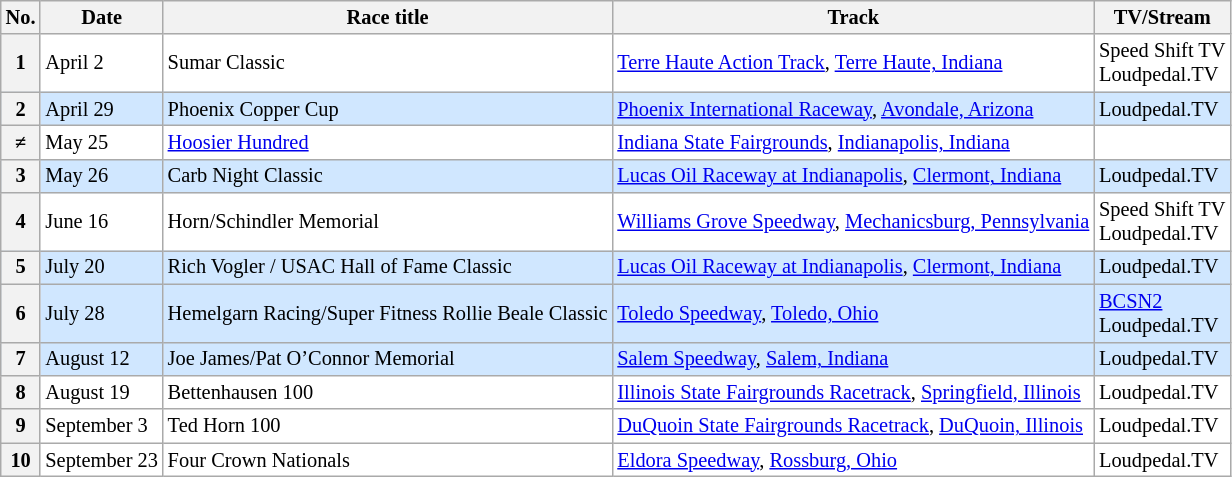<table class="wikitable" style="font-size:85%;">
<tr>
<th>No.</th>
<th>Date</th>
<th>Race title</th>
<th>Track</th>
<th>TV/Stream</th>
</tr>
<tr style="background:white;">
<th>1</th>
<td>April 2</td>
<td>Sumar Classic</td>
<td><a href='#'>Terre Haute Action Track</a>, <a href='#'>Terre Haute, Indiana</a></td>
<td>Speed Shift TV<br>Loudpedal.TV</td>
</tr>
<tr style="background:#D0E7FF;">
<th>2</th>
<td>April 29</td>
<td>Phoenix Copper Cup </td>
<td><a href='#'>Phoenix International Raceway</a>, <a href='#'>Avondale, Arizona</a></td>
<td>Loudpedal.TV</td>
</tr>
<tr style="background:white;">
<th>≠</th>
<td>May 25</td>
<td><a href='#'>Hoosier Hundred</a></td>
<td><a href='#'>Indiana State Fairgrounds</a>, <a href='#'>Indianapolis, Indiana</a></td>
<td></td>
</tr>
<tr style="background:#D0E7FF;">
<th>3</th>
<td>May 26</td>
<td>Carb Night Classic</td>
<td><a href='#'>Lucas Oil Raceway at Indianapolis</a>, <a href='#'>Clermont, Indiana</a></td>
<td>Loudpedal.TV</td>
</tr>
<tr style="background:white;">
<th>4</th>
<td>June 16</td>
<td>Horn/Schindler Memorial</td>
<td><a href='#'>Williams Grove Speedway</a>, <a href='#'>Mechanicsburg, Pennsylvania</a></td>
<td>Speed Shift TV<br>Loudpedal.TV</td>
</tr>
<tr style="background:#D0E7FF;">
<th>5</th>
<td>July 20</td>
<td>Rich Vogler / USAC Hall of Fame Classic</td>
<td><a href='#'>Lucas Oil Raceway at Indianapolis</a>, <a href='#'>Clermont, Indiana</a></td>
<td>Loudpedal.TV</td>
</tr>
<tr style="background:#D0E7FF;">
<th>6</th>
<td>July 28</td>
<td>Hemelgarn Racing/Super Fitness Rollie Beale Classic</td>
<td><a href='#'>Toledo Speedway</a>, <a href='#'>Toledo, Ohio</a></td>
<td><a href='#'>BCSN2</a><br>Loudpedal.TV</td>
</tr>
<tr style="background:#D0E7FF;">
<th>7</th>
<td>August 12</td>
<td>Joe James/Pat O’Connor Memorial</td>
<td><a href='#'>Salem Speedway</a>, <a href='#'>Salem, Indiana</a></td>
<td>Loudpedal.TV</td>
</tr>
<tr style="background:white;">
<th>8</th>
<td>August 19</td>
<td>Bettenhausen 100</td>
<td><a href='#'>Illinois State Fairgrounds Racetrack</a>, <a href='#'>Springfield, Illinois</a></td>
<td>Loudpedal.TV</td>
</tr>
<tr style="background:white;">
<th>9</th>
<td>September 3</td>
<td>Ted Horn 100</td>
<td><a href='#'>DuQuoin State Fairgrounds Racetrack</a>, <a href='#'>DuQuoin, Illinois</a></td>
<td>Loudpedal.TV</td>
</tr>
<tr style="background:white;">
<th>10</th>
<td>September 23</td>
<td>Four Crown Nationals</td>
<td><a href='#'>Eldora Speedway</a>, <a href='#'>Rossburg, Ohio</a></td>
<td>Loudpedal.TV</td>
</tr>
</table>
